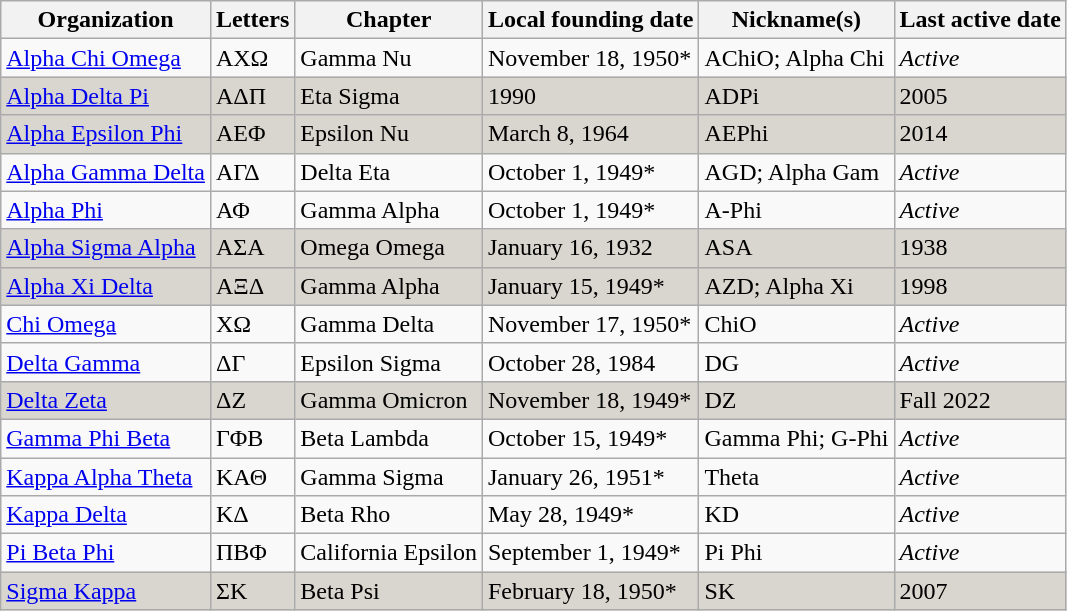<table class="wikitable">
<tr>
<th>Organization</th>
<th>Letters</th>
<th>Chapter</th>
<th>Local founding date</th>
<th>Nickname(s)</th>
<th>Last active date</th>
</tr>
<tr>
<td><a href='#'>Alpha Chi Omega</a></td>
<td>ΑΧΩ</td>
<td>Gamma Nu</td>
<td>November 18, 1950*</td>
<td>AChiO; Alpha Chi</td>
<td><em>Active</em></td>
</tr>
<tr>
<td style="background:#D9D6CF"><a href='#'>Alpha Delta Pi</a></td>
<td style="background:#D9D6CF">ΑΔΠ</td>
<td style="background:#D9D6CF">Eta Sigma</td>
<td style="background:#D9D6CF">1990</td>
<td style="background:#D9D6CF">ADPi</td>
<td style="background:#D9D6CF">2005</td>
</tr>
<tr>
<td style="background:#D9D6CF"><a href='#'>Alpha Epsilon Phi</a></td>
<td style="background:#D9D6CF">ΑΕΦ</td>
<td style="background:#D9D6CF">Epsilon Nu</td>
<td style="background:#D9D6CF">March 8, 1964</td>
<td style="background:#D9D6CF">AEPhi</td>
<td style="background:#D9D6CF">2014</td>
</tr>
<tr>
<td><a href='#'>Alpha Gamma Delta</a></td>
<td>ΑΓΔ</td>
<td>Delta Eta</td>
<td>October 1, 1949*</td>
<td>AGD; Alpha Gam</td>
<td><em>Active</em></td>
</tr>
<tr>
<td><a href='#'>Alpha Phi</a></td>
<td>ΑΦ</td>
<td>Gamma Alpha</td>
<td>October 1, 1949*</td>
<td>A-Phi</td>
<td><em>Active</em></td>
</tr>
<tr>
<td style="background:#D9D6CF"><a href='#'>Alpha Sigma Alpha</a></td>
<td style="background:#D9D6CF">ΑΣΑ</td>
<td style="background:#D9D6CF">Omega Omega</td>
<td style="background:#D9D6CF">January 16, 1932</td>
<td style="background:#D9D6CF">ASA</td>
<td style="background:#D9D6CF">1938</td>
</tr>
<tr>
<td style="background:#D9D6CF"><a href='#'>Alpha Xi Delta</a></td>
<td style="background:#D9D6CF">ΑΞΔ</td>
<td style="background:#D9D6CF">Gamma Alpha</td>
<td style="background:#D9D6CF">January 15, 1949*</td>
<td style="background:#D9D6CF">AZD; Alpha Xi</td>
<td style="background:#D9D6CF">1998</td>
</tr>
<tr>
<td><a href='#'>Chi Omega</a></td>
<td>ΧΩ</td>
<td>Gamma Delta</td>
<td>November 17, 1950*</td>
<td>ChiO</td>
<td><em>Active</em></td>
</tr>
<tr>
<td><a href='#'>Delta Gamma</a></td>
<td>ΔΓ</td>
<td>Epsilon Sigma</td>
<td>October 28, 1984</td>
<td>DG</td>
<td><em>Active</em></td>
</tr>
<tr>
<td style="background:#D9D6CF"><a href='#'>Delta Zeta</a></td>
<td style="background:#D9D6CF">ΔΖ</td>
<td style="background:#D9D6CF">Gamma Omicron</td>
<td style="background:#D9D6CF">November 18, 1949*</td>
<td style="background:#D9D6CF">DZ</td>
<td style="background:#D9D6CF">Fall 2022</td>
</tr>
<tr>
<td><a href='#'>Gamma Phi Beta</a></td>
<td>ΓΦΒ</td>
<td>Beta Lambda</td>
<td>October 15, 1949*</td>
<td>Gamma Phi; G-Phi</td>
<td><em>Active</em></td>
</tr>
<tr>
<td><a href='#'>Kappa Alpha Theta</a></td>
<td>ΚΑΘ</td>
<td>Gamma Sigma</td>
<td>January 26, 1951*</td>
<td>Theta</td>
<td><em>Active</em></td>
</tr>
<tr>
<td><a href='#'>Kappa Delta</a></td>
<td>ΚΔ</td>
<td>Beta Rho</td>
<td>May 28, 1949*</td>
<td>KD</td>
<td><em>Active</em></td>
</tr>
<tr>
<td><a href='#'>Pi Beta Phi</a></td>
<td>ΠΒΦ</td>
<td>California Epsilon</td>
<td>September 1, 1949*</td>
<td>Pi Phi</td>
<td><em>Active</em></td>
</tr>
<tr>
<td style="background:#D9D6CF"><a href='#'>Sigma Kappa</a></td>
<td style="background:#D9D6CF">ΣΚ</td>
<td style="background:#D9D6CF">Beta Psi</td>
<td style="background:#D9D6CF">February 18, 1950*</td>
<td style="background:#D9D6CF">SK</td>
<td style="background:#D9D6CF">2007</td>
</tr>
</table>
